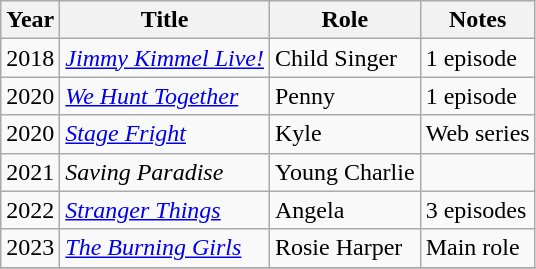<table class="wikitable sortable">
<tr>
<th>Year</th>
<th>Title</th>
<th>Role</th>
<th class="unsortable">Notes</th>
</tr>
<tr>
<td>2018</td>
<td><em><a href='#'>Jimmy Kimmel Live!</a></em></td>
<td>Child Singer</td>
<td>1 episode</td>
</tr>
<tr>
<td>2020</td>
<td><em><a href='#'>We Hunt Together</a></em></td>
<td>Penny</td>
<td>1 episode</td>
</tr>
<tr>
<td>2020</td>
<td><em><a href='#'>Stage Fright</a></em></td>
<td>Kyle</td>
<td>Web series</td>
</tr>
<tr>
<td>2021</td>
<td><em>Saving Paradise</em></td>
<td>Young Charlie</td>
<td></td>
</tr>
<tr>
<td>2022</td>
<td><em><a href='#'>Stranger Things</a></em></td>
<td>Angela</td>
<td>3 episodes</td>
</tr>
<tr>
<td>2023</td>
<td><em><a href='#'>The Burning Girls</a></em></td>
<td>Rosie Harper</td>
<td>Main role</td>
</tr>
<tr>
</tr>
</table>
